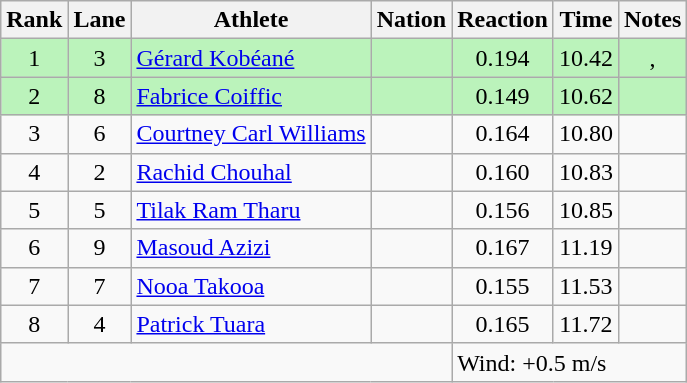<table class="wikitable sortable" style="text-align:center">
<tr>
<th>Rank</th>
<th>Lane</th>
<th>Athlete</th>
<th>Nation</th>
<th>Reaction</th>
<th>Time</th>
<th>Notes</th>
</tr>
<tr style="background:#bbf3bb;">
<td>1</td>
<td>3</td>
<td align=left><a href='#'>Gérard Kobéané</a></td>
<td align=left></td>
<td>0.194</td>
<td>10.42</td>
<td>, </td>
</tr>
<tr style="background:#bbf3bb;">
<td>2</td>
<td>8</td>
<td align=left><a href='#'>Fabrice Coiffic</a></td>
<td align=left></td>
<td>0.149</td>
<td>10.62</td>
<td></td>
</tr>
<tr>
<td>3</td>
<td>6</td>
<td align=left><a href='#'>Courtney Carl Williams</a></td>
<td align=left></td>
<td>0.164</td>
<td>10.80</td>
<td></td>
</tr>
<tr>
<td>4</td>
<td>2</td>
<td align=left><a href='#'>Rachid Chouhal</a></td>
<td align=left></td>
<td>0.160</td>
<td>10.83</td>
<td></td>
</tr>
<tr>
<td>5</td>
<td>5</td>
<td align=left><a href='#'>Tilak Ram Tharu</a></td>
<td align=left></td>
<td>0.156</td>
<td>10.85</td>
<td></td>
</tr>
<tr>
<td>6</td>
<td>9</td>
<td align=left><a href='#'>Masoud Azizi</a></td>
<td align=left></td>
<td>0.167</td>
<td>11.19</td>
<td></td>
</tr>
<tr>
<td>7</td>
<td>7</td>
<td align=left><a href='#'>Nooa Takooa</a></td>
<td align=left></td>
<td>0.155</td>
<td>11.53</td>
<td></td>
</tr>
<tr>
<td>8</td>
<td>4</td>
<td align=left><a href='#'>Patrick Tuara</a></td>
<td align=left></td>
<td>0.165</td>
<td>11.72</td>
<td></td>
</tr>
<tr class="sortbottom">
<td colspan=4></td>
<td colspan="3" style="text-align:left;">Wind: +0.5 m/s</td>
</tr>
</table>
